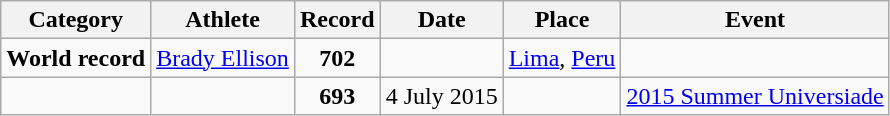<table class="wikitable" style="text-align:center">
<tr>
<th>Category</th>
<th>Athlete</th>
<th>Record</th>
<th>Date</th>
<th>Place</th>
<th>Event</th>
</tr>
<tr>
<td><strong>World record</strong></td>
<td align="left"> <a href='#'>Brady Ellison</a></td>
<td><strong>702</strong></td>
<td></td>
<td><a href='#'>Lima</a>, <a href='#'>Peru</a></td>
<td></td>
</tr>
<tr>
<td><strong></strong></td>
<td align="left"></td>
<td><strong>693</strong></td>
<td>4 July 2015</td>
<td></td>
<td><a href='#'>2015 Summer Universiade</a></td>
</tr>
</table>
